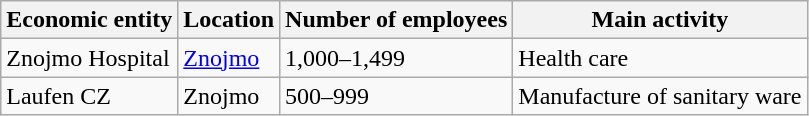<table class="wikitable sortable">
<tr>
<th>Economic entity</th>
<th>Location</th>
<th>Number of employees</th>
<th>Main activity</th>
</tr>
<tr>
<td>Znojmo Hospital</td>
<td><a href='#'>Znojmo</a></td>
<td>1,000–1,499</td>
<td>Health care</td>
</tr>
<tr>
<td>Laufen CZ</td>
<td>Znojmo</td>
<td>500–999</td>
<td>Manufacture of sanitary ware</td>
</tr>
</table>
